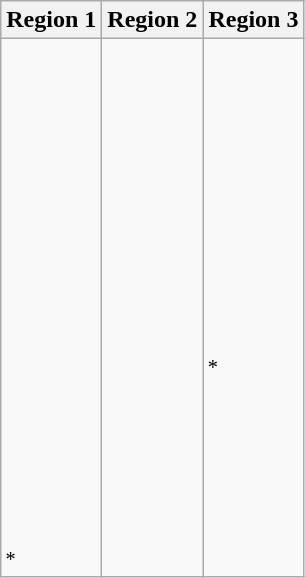<table class="wikitable">
<tr>
<th>Region 1</th>
<th>Region 2</th>
<th>Region 3</th>
</tr>
<tr style="vertical-align:top; border:1px grey; font-size:85%; margin-left:1em;">
<td><br><br><br><br><br><br><br><br><br><br><br><br><br><br><br><br><br><br><br><br><br>*</td>
<td><br></td>
<td><br><br><br><br><br><br><br><br><br><br><br><br><br>*<br><br><br></td>
</tr>
</table>
